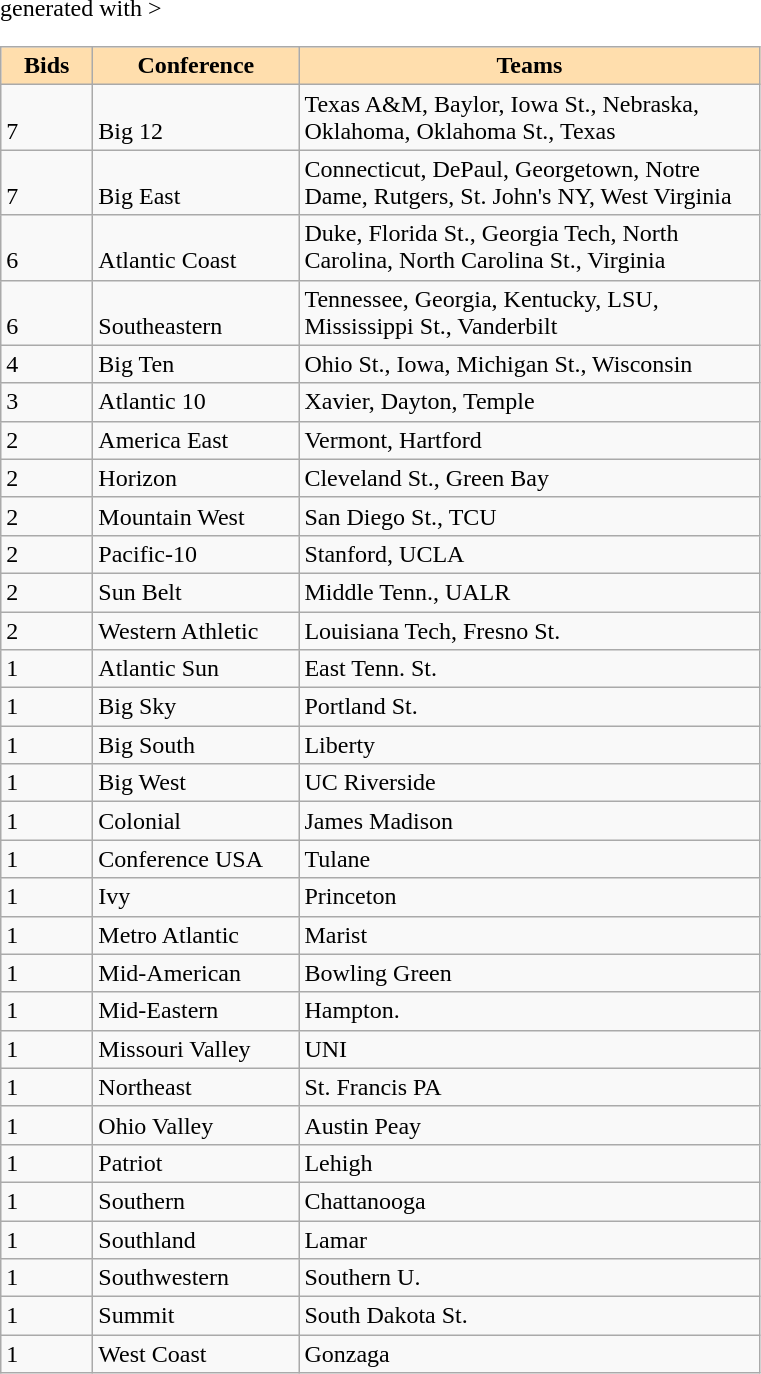<table class="wikitable" <hiddentext>generated with  >
<tr style="background-color:#FFDEAD;font-weight:bold"  align="center" valign="bottom">
<td width="54"  height="14">Bids</td>
<td width="130">Conference</td>
<td width="300">Teams</td>
</tr>
<tr valign="bottom">
<td height="14">7</td>
<td>Big 12</td>
<td>Texas A&M, Baylor, Iowa St., Nebraska, Oklahoma, Oklahoma St., Texas</td>
</tr>
<tr valign="bottom">
<td height="14">7</td>
<td>Big East</td>
<td>Connecticut, DePaul, Georgetown, Notre Dame, Rutgers, St. John's NY, West Virginia</td>
</tr>
<tr valign="bottom">
<td height="14">6</td>
<td>Atlantic Coast</td>
<td>Duke, Florida St., Georgia Tech, North Carolina, North Carolina St., Virginia</td>
</tr>
<tr valign="bottom">
<td height="14">6</td>
<td>Southeastern</td>
<td>Tennessee, Georgia, Kentucky, LSU, Mississippi St., Vanderbilt</td>
</tr>
<tr valign="bottom">
<td height="14">4</td>
<td>Big Ten</td>
<td>Ohio St., Iowa, Michigan St., Wisconsin</td>
</tr>
<tr valign="bottom">
<td height="14">3</td>
<td>Atlantic 10</td>
<td>Xavier, Dayton, Temple</td>
</tr>
<tr valign="bottom">
<td height="14">2</td>
<td>America East</td>
<td>Vermont, Hartford</td>
</tr>
<tr valign="bottom">
<td height="14">2</td>
<td>Horizon</td>
<td>Cleveland St., Green Bay</td>
</tr>
<tr valign="bottom">
<td height="14">2</td>
<td>Mountain West</td>
<td>San  Diego St., TCU</td>
</tr>
<tr valign="bottom">
<td height="14">2</td>
<td>Pacific-10</td>
<td>Stanford, UCLA</td>
</tr>
<tr valign="bottom">
<td height="14">2</td>
<td>Sun Belt</td>
<td>Middle Tenn., UALR</td>
</tr>
<tr valign="bottom">
<td height="14">2</td>
<td>Western Athletic</td>
<td>Louisiana Tech, Fresno St.</td>
</tr>
<tr valign="bottom">
<td height="14">1</td>
<td>Atlantic Sun</td>
<td>East Tenn. St.</td>
</tr>
<tr valign="bottom">
<td height="14">1</td>
<td>Big Sky</td>
<td>Portland St.</td>
</tr>
<tr valign="bottom">
<td height="14">1</td>
<td>Big South</td>
<td>Liberty</td>
</tr>
<tr valign="bottom">
<td height="14">1</td>
<td>Big West</td>
<td>UC  Riverside</td>
</tr>
<tr valign="bottom">
<td height="14">1</td>
<td>Colonial</td>
<td>James Madison</td>
</tr>
<tr valign="bottom">
<td height="14">1</td>
<td>Conference USA</td>
<td>Tulane</td>
</tr>
<tr valign="bottom">
<td height="14">1</td>
<td>Ivy</td>
<td>Princeton</td>
</tr>
<tr valign="bottom">
<td height="14">1</td>
<td>Metro Atlantic</td>
<td>Marist</td>
</tr>
<tr valign="bottom">
<td height="14">1</td>
<td>Mid-American</td>
<td>Bowling Green</td>
</tr>
<tr valign="bottom">
<td height="14">1</td>
<td>Mid-Eastern</td>
<td>Hampton.</td>
</tr>
<tr valign="bottom">
<td height="14">1</td>
<td>Missouri Valley</td>
<td>UNI</td>
</tr>
<tr valign="bottom">
<td height="14">1</td>
<td>Northeast</td>
<td>St. Francis PA</td>
</tr>
<tr valign="bottom">
<td height="14">1</td>
<td>Ohio Valley</td>
<td>Austin Peay</td>
</tr>
<tr valign="bottom">
<td height="14">1</td>
<td>Patriot</td>
<td>Lehigh</td>
</tr>
<tr valign="bottom">
<td height="14">1</td>
<td>Southern</td>
<td>Chattanooga</td>
</tr>
<tr valign="bottom">
<td height="14">1</td>
<td>Southland</td>
<td>Lamar</td>
</tr>
<tr valign="bottom">
<td height="14">1</td>
<td>Southwestern</td>
<td>Southern U.</td>
</tr>
<tr valign="bottom">
<td height="14">1</td>
<td>Summit</td>
<td>South Dakota St.</td>
</tr>
<tr valign="bottom">
<td height="14">1</td>
<td>West Coast</td>
<td>Gonzaga</td>
</tr>
</table>
